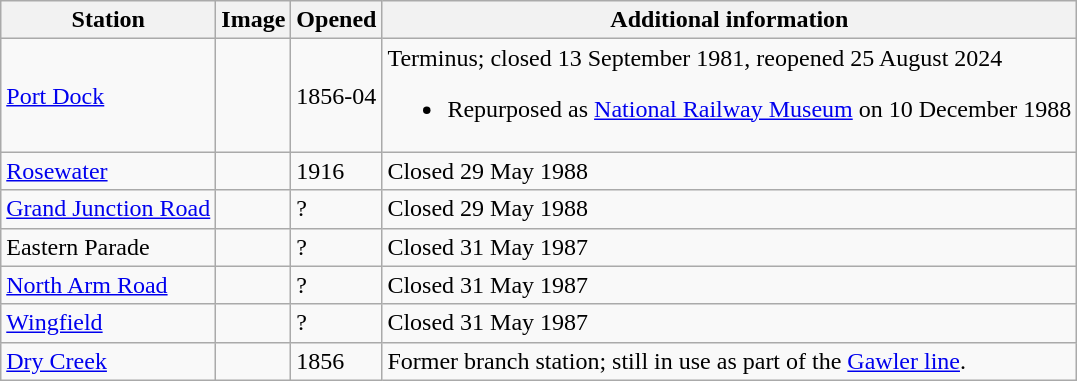<table class="wikitable sortable" border="2">
<tr>
<th>Station</th>
<th>Image</th>
<th>Opened</th>
<th>Additional information</th>
</tr>
<tr>
<td><a href='#'>Port Dock</a></td>
<td></td>
<td>1856-04</td>
<td>Terminus; closed 13 September 1981, reopened 25 August 2024<br><ul><li>Repurposed as <a href='#'>National Railway Museum</a> on 10 December 1988</li></ul></td>
</tr>
<tr>
<td><a href='#'>Rosewater</a></td>
<td></td>
<td>1916</td>
<td>Closed 29 May 1988</td>
</tr>
<tr>
<td><a href='#'>Grand Junction Road</a></td>
<td></td>
<td>?</td>
<td>Closed 29 May 1988</td>
</tr>
<tr>
<td>Eastern Parade</td>
<td></td>
<td>?</td>
<td>Closed 31 May 1987</td>
</tr>
<tr>
<td><a href='#'>North Arm Road</a></td>
<td></td>
<td>?</td>
<td>Closed 31 May 1987</td>
</tr>
<tr>
<td><a href='#'>Wingfield</a></td>
<td></td>
<td>?</td>
<td>Closed 31 May 1987</td>
</tr>
<tr>
<td><a href='#'>Dry Creek</a> </td>
<td></td>
<td>1856</td>
<td>Former branch station; still in use as part of the <a href='#'>Gawler line</a>.</td>
</tr>
</table>
